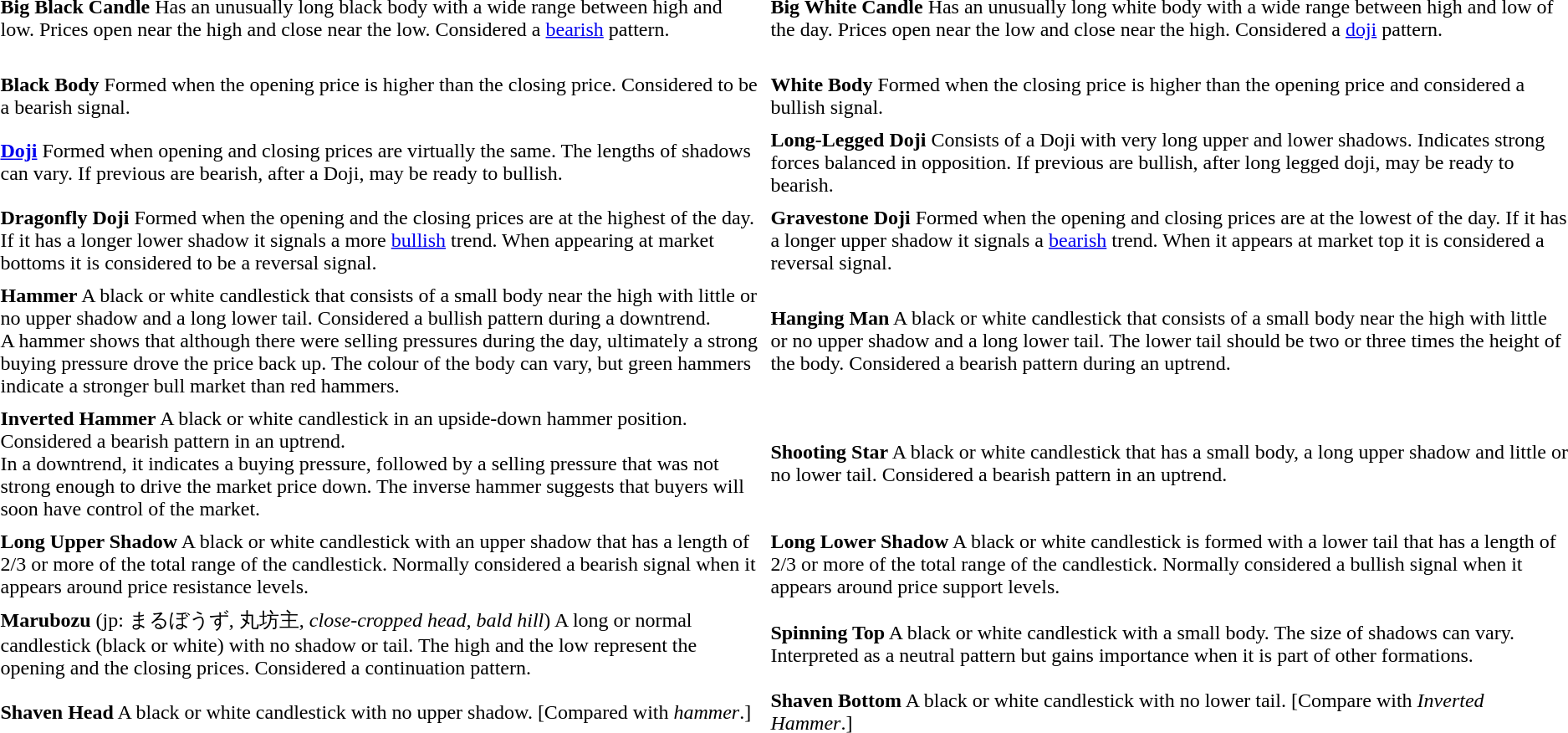<table>
<tr>
<td> </td>
<td></td>
<td></td>
<td></td>
</tr>
<tr>
<td></td>
<td><strong>Big Black Candle</strong> Has an unusually long black body with a wide range between high and low. Prices open near the high and close near the low. Considered a <a href='#'>bearish</a> pattern.</td>
<td></td>
<td><strong>Big White Candle</strong> Has an unusually long white body with a wide range between high and low of the day. Prices open near the low and close near the high. Considered a <a href='#'>doji</a> pattern.</td>
</tr>
<tr>
<td> </td>
<td></td>
<td></td>
<td></td>
</tr>
<tr>
<td></td>
<td><strong>Black Body</strong> Formed when the opening price is higher than the closing price. Considered to be a bearish signal.</td>
<td></td>
<td><strong>White Body</strong> Formed when the closing price is higher than the opening price and considered a bullish signal.</td>
</tr>
<tr>
<td></td>
<td></td>
<td></td>
<td></td>
</tr>
<tr>
<td></td>
<td><strong><a href='#'>Doji</a></strong> Formed when opening and closing prices are virtually the same. The lengths of shadows can vary. If previous are bearish, after a Doji, may be ready to bullish.</td>
<td></td>
<td><strong>Long-Legged Doji</strong> Consists of a Doji with very long upper and lower shadows. Indicates strong forces balanced in opposition. If previous are bullish, after long legged doji, may be ready to bearish.</td>
</tr>
<tr>
<td></td>
<td></td>
<td></td>
<td></td>
</tr>
<tr>
<td></td>
<td><strong>Dragonfly Doji</strong> Formed when the opening and the closing prices are at the highest of the day. If it has a longer lower shadow it signals a more <a href='#'>bullish</a> trend. When appearing at market bottoms it is considered to be a reversal signal.</td>
<td></td>
<td><strong>Gravestone Doji</strong> Formed when the opening and closing prices are at the lowest of the day. If it has a longer upper shadow it signals a <a href='#'>bearish</a> trend. When it appears at market top it is considered a reversal signal.</td>
</tr>
<tr>
<td></td>
<td></td>
<td></td>
<td></td>
</tr>
<tr>
<td></td>
<td><strong>Hammer</strong> A black or white candlestick that consists of a small body near the high with little or no upper shadow and a long lower tail. Considered a bullish pattern during a downtrend.<br>A hammer shows that although there were selling pressures during the day, ultimately a strong buying pressure drove the price back up. The colour of the body can vary, but green hammers indicate a stronger bull market than red hammers.</td>
<td></td>
<td><strong>Hanging Man</strong> A black or white candlestick that consists of a small body near the high with little or no upper shadow and a long lower tail. The lower tail should be two or three times the height of the body. Considered a bearish pattern during an uptrend.</td>
</tr>
<tr>
<td></td>
<td></td>
<td></td>
<td></td>
</tr>
<tr>
<td></td>
<td><strong>Inverted Hammer</strong> A black or white candlestick in an upside-down hammer position. Considered a bearish pattern in an uptrend.<br>In a downtrend, it indicates a buying pressure, followed by a selling pressure that was not strong enough to drive the market price down. The inverse hammer suggests that buyers will soon have control of the market.</td>
<td></td>
<td><strong>Shooting Star</strong> A black or white candlestick that has a small body, a long upper shadow and little or no lower tail. Considered a bearish pattern in an uptrend.</td>
</tr>
<tr>
<td></td>
<td></td>
<td></td>
<td></td>
</tr>
<tr>
<td></td>
<td><strong>Long Upper Shadow</strong> A black or white candlestick with an upper shadow that has a length of 2/3 or more of the total range of the candlestick. Normally considered a bearish signal when it appears around price resistance levels.</td>
<td></td>
<td><strong>Long Lower Shadow</strong> A black or white candlestick is formed with a lower tail that has a length of 2/3 or more of the total range of the candlestick. Normally considered a bullish signal when it appears around price support levels.</td>
</tr>
<tr>
<td></td>
<td></td>
<td></td>
<td></td>
</tr>
<tr>
<td></td>
<td><strong>Marubozu</strong> (jp: まるぼうず, 丸坊主, <em>close-cropped head, bald hill</em>) A long or normal candlestick (black or white) with no shadow or tail. The high and the low represent the opening and the closing prices. Considered a continuation pattern.</td>
<td></td>
<td><strong>Spinning Top</strong> A black or white candlestick with a small body. The size of shadows can vary. Interpreted as a neutral pattern but gains importance when it is part of other formations.</td>
</tr>
<tr>
<td></td>
<td></td>
<td></td>
<td></td>
</tr>
<tr>
<td></td>
<td><strong>Shaven Head</strong> A black or white candlestick with no upper shadow. [Compared with <em>hammer</em>.]</td>
<td></td>
<td><strong>Shaven Bottom</strong> A black or white candlestick with no lower tail. [Compare with <em>Inverted Hammer</em>.]</td>
</tr>
</table>
